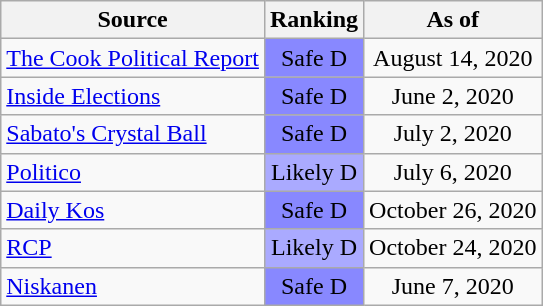<table class="wikitable" style="text-align:center">
<tr>
<th>Source</th>
<th>Ranking</th>
<th>As of</th>
</tr>
<tr>
<td align=left><a href='#'>The Cook Political Report</a></td>
<td style="background:#88f" data-sort-value=-4>Safe D</td>
<td>August 14, 2020</td>
</tr>
<tr>
<td align=left><a href='#'>Inside Elections</a></td>
<td style="background:#88f" data-sort-value=-4>Safe D</td>
<td>June 2, 2020</td>
</tr>
<tr>
<td align=left><a href='#'>Sabato's Crystal Ball</a></td>
<td style="background:#88f" data-sort-value=-4>Safe D</td>
<td>July 2, 2020</td>
</tr>
<tr>
<td align="left"><a href='#'>Politico</a></td>
<td style="background:#aaf" data-sort-value=-3>Likely D</td>
<td>July 6, 2020</td>
</tr>
<tr>
<td align="left"><a href='#'>Daily Kos</a></td>
<td style="background:#88f" data-sort-value=-4>Safe D</td>
<td>October 26, 2020</td>
</tr>
<tr>
<td align="left"><a href='#'>RCP</a></td>
<td style="background:#aaf" data-sort-value=-3>Likely D</td>
<td>October 24, 2020</td>
</tr>
<tr>
<td align="left"><a href='#'>Niskanen</a></td>
<td style="background:#88f" data-sort-value=-4>Safe D</td>
<td>June 7, 2020</td>
</tr>
</table>
